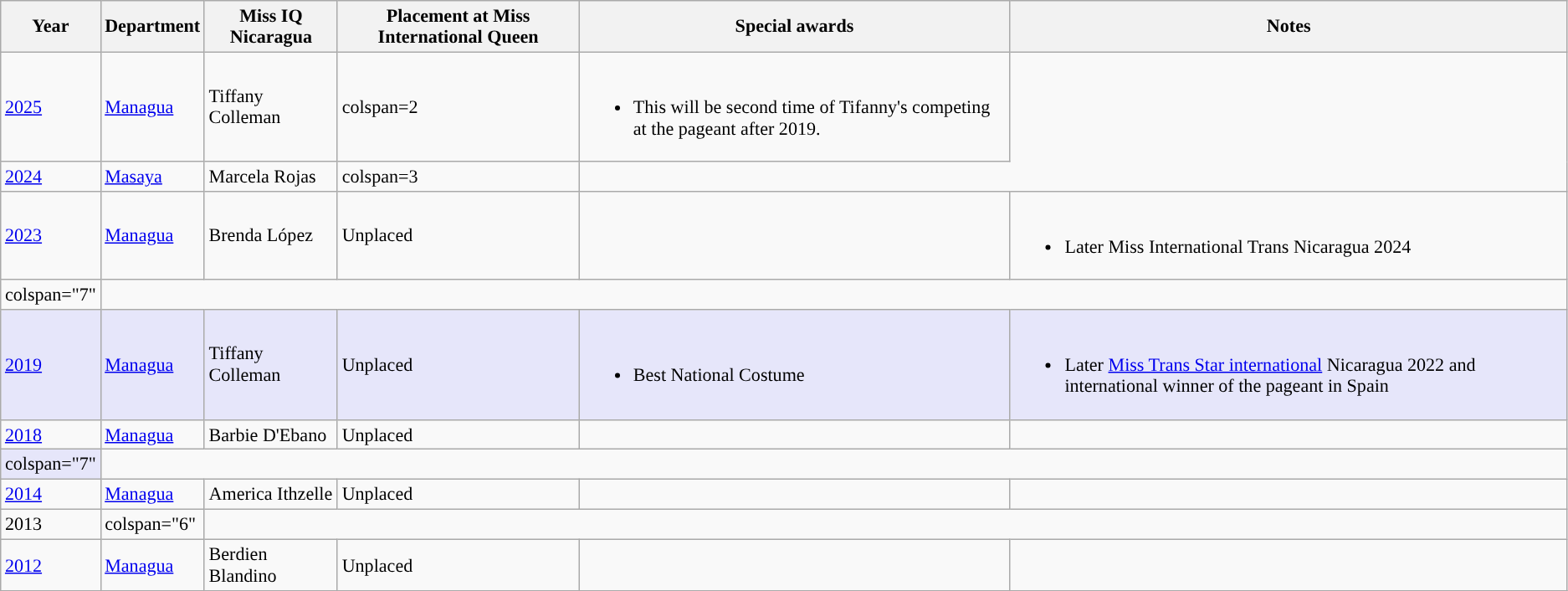<table class="wikitable" style="font-size: 92%">
<tr>
<th>Year</th>
<th>Department</th>
<th>Miss IQ Nicaragua</th>
<th>Placement at Miss International Queen</th>
<th>Special awards</th>
<th>Notes</th>
</tr>
<tr>
<td><a href='#'>2025</a></td>
<td><a href='#'>Managua</a></td>
<td>Tiffany Colleman</td>
<td>colspan=2 </td>
<td><br><ul><li>This will be second time of Tifanny's competing at the pageant after 2019.</li></ul></td>
</tr>
<tr>
<td><a href='#'>2024</a></td>
<td><a href='#'>Masaya</a></td>
<td>Marcela Rojas</td>
<td>colspan=3 </td>
</tr>
<tr>
<td><a href='#'>2023</a></td>
<td><a href='#'>Managua</a></td>
<td>Brenda López</td>
<td>Unplaced</td>
<td></td>
<td><br><ul><li>Later Miss International Trans Nicaragua 2024</li></ul></td>
</tr>
<tr>
<td>colspan="7" </td>
</tr>
<tr style="background-color:#E6E6FA">
<td><a href='#'>2019</a></td>
<td><a href='#'>Managua</a></td>
<td>Tiffany Colleman</td>
<td>Unplaced</td>
<td><br><ul><li>Best National Costume</li></ul></td>
<td><br><ul><li>Later <a href='#'>Miss Trans Star international</a> Nicaragua 2022 and international winner of the pageant in Spain</li></ul></td>
</tr>
<tr>
<td><a href='#'>2018</a></td>
<td><a href='#'>Managua</a></td>
<td>Barbie D'Ebano</td>
<td>Unplaced</td>
<td></td>
<td></td>
</tr>
<tr style="background:#E6E6FA;">
<td>colspan="7" </td>
</tr>
<tr>
<td><a href='#'>2014</a></td>
<td><a href='#'>Managua</a></td>
<td>America Ithzelle</td>
<td>Unplaced</td>
<td></td>
<td></td>
</tr>
<tr>
<td>2013</td>
<td>colspan="6" </td>
</tr>
<tr>
<td><a href='#'>2012</a></td>
<td><a href='#'>Managua</a></td>
<td>Berdien Blandino</td>
<td>Unplaced</td>
<td></td>
<td></td>
</tr>
<tr>
</tr>
</table>
